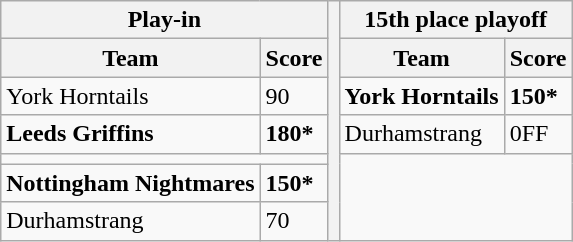<table class="wikitable">
<tr>
<th colspan="2">Play-in</th>
<th rowspan="7" style="border: none;"></th>
<th colspan="2">15th place playoff</th>
</tr>
<tr>
<th>Team</th>
<th>Score</th>
<th>Team</th>
<th>Score</th>
</tr>
<tr>
<td>York Horntails</td>
<td>90</td>
<td><strong>York Horntails</strong></td>
<td><strong>150*</strong></td>
</tr>
<tr>
<td><strong>Leeds Griffins</strong></td>
<td><strong>180*</strong></td>
<td>Durhamstrang</td>
<td>0FF</td>
</tr>
<tr>
<td colspan="2"></td>
<td colspan="2" rowspan="3"></td>
</tr>
<tr>
<td><strong>Nottingham Nightmares</strong></td>
<td><strong>150*</strong></td>
</tr>
<tr>
<td>Durhamstrang</td>
<td>70</td>
</tr>
</table>
